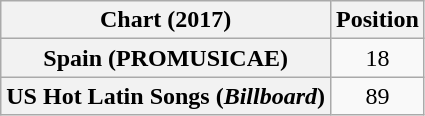<table class="wikitable plainrowheaders" style="text-align:center">
<tr>
<th scope="col">Chart (2017)</th>
<th scope="col">Position</th>
</tr>
<tr>
<th scope="row">Spain (PROMUSICAE)</th>
<td>18</td>
</tr>
<tr>
<th scope="row">US Hot Latin Songs (<em>Billboard</em>)</th>
<td>89</td>
</tr>
</table>
